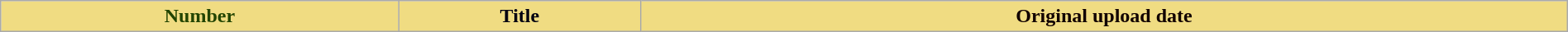<table class="sortable wikitable plainrowheaders" style="width:100%;">
<tr>
<th style="background-color:#F0DC82; color:#240; text-align:center;">Number</th>
<th style="background-color:#F0DC82; color:#001; text-align:center;">Title</th>
<th style="background-color:#F0DC82; color:#100; text-align:center;">Original upload date<br>

</th>
</tr>
</table>
